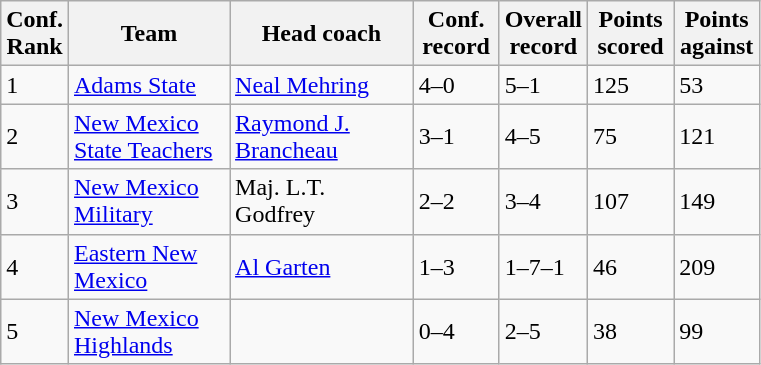<table class="sortable wikitable">
<tr>
<th width="25">Conf. Rank</th>
<th width="100">Team</th>
<th width="115">Head coach</th>
<th width="50">Conf. record</th>
<th width="50">Overall record</th>
<th width="50">Points scored</th>
<th width="50">Points against</th>
</tr>
<tr align="left" bgcolor="">
<td>1</td>
<td><a href='#'>Adams State</a></td>
<td><a href='#'>Neal Mehring</a></td>
<td>4–0</td>
<td>5–1</td>
<td>125</td>
<td>53</td>
</tr>
<tr align="left" bgcolor="">
<td>2</td>
<td><a href='#'>New Mexico State Teachers</a></td>
<td><a href='#'>Raymond J. Brancheau</a></td>
<td>3–1</td>
<td>4–5</td>
<td>75</td>
<td>121</td>
</tr>
<tr align="left" bgcolor="">
<td>3</td>
<td><a href='#'>New Mexico Military</a></td>
<td>Maj. L.T. Godfrey</td>
<td>2–2</td>
<td>3–4</td>
<td>107</td>
<td>149</td>
</tr>
<tr align="left" bgcolor="">
<td>4</td>
<td><a href='#'>Eastern New Mexico</a></td>
<td><a href='#'>Al Garten</a></td>
<td>1–3</td>
<td>1–7–1</td>
<td>46</td>
<td>209</td>
</tr>
<tr align="left" bgcolor="">
<td>5</td>
<td><a href='#'>New Mexico Highlands</a></td>
<td></td>
<td>0–4</td>
<td>2–5</td>
<td>38</td>
<td>99</td>
</tr>
</table>
